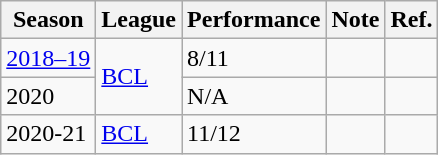<table class="wikitable">
<tr>
<th>Season</th>
<th>League</th>
<th>Performance</th>
<th>Note</th>
<th>Ref.</th>
</tr>
<tr>
<td><a href='#'>2018–19</a></td>
<td rowspan="2"><a href='#'>BCL</a></td>
<td>8/11</td>
<td></td>
<td></td>
</tr>
<tr>
<td>2020</td>
<td>N/A</td>
<td></td>
<td></td>
</tr>
<tr>
<td>2020-21</td>
<td><a href='#'>BCL</a></td>
<td>11/12</td>
<td></td>
<td></td>
</tr>
</table>
